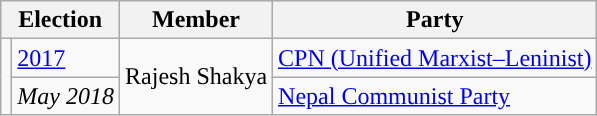<table class="wikitable">
<tr>
<th colspan="2">Election</th>
<th>Member</th>
<th>Party</th>
</tr>
<tr>
<td rowspan="2" style="background-color:"></td>
<td><a href='#'>2017</a></td>
<td rowspan="2">Rajesh Shakya</td>
<td><a href='#'>CPN (Unified Marxist–Leninist)</a></td>
</tr>
<tr>
<td><em>May 2018</em></td>
<td><a href='#'>Nepal Communist Party</a></td>
</tr>
</table>
